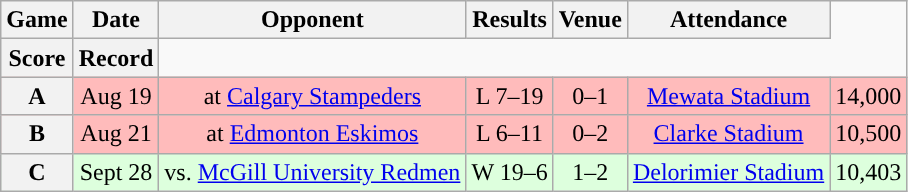<table class="wikitable" style="text-align:center">
<tr>
<th scope="col">Game</th>
<th scope="col">Date</th>
<th scope="col">Opponent</th>
<th scope="col">Results</th>
<th scope="col">Venue</th>
<th scope="col">Attendance</th>
</tr>
<tr>
<th scope="col">Score</th>
<th scope="col">Record</th>
</tr>
<tr style="background:#ffbbbb">
<th>A</th>
<td>Aug 19</td>
<td>at <a href='#'>Calgary Stampeders</a></td>
<td>L 7–19</td>
<td>0–1</td>
<td><a href='#'>Mewata Stadium</a></td>
<td>14,000</td>
</tr>
<tr style="background:#ffbbbb">
<th>B</th>
<td>Aug 21</td>
<td>at <a href='#'>Edmonton Eskimos</a></td>
<td>L 6–11</td>
<td>0–2</td>
<td><a href='#'>Clarke Stadium</a></td>
<td>10,500</td>
</tr>
<tr style="background:#ddffdd">
<th>C</th>
<td>Sept 28</td>
<td>vs. <a href='#'>McGill University Redmen</a></td>
<td>W 19–6</td>
<td>1–2</td>
<td><a href='#'>Delorimier Stadium</a></td>
<td>10,403</td>
</tr>
</table>
